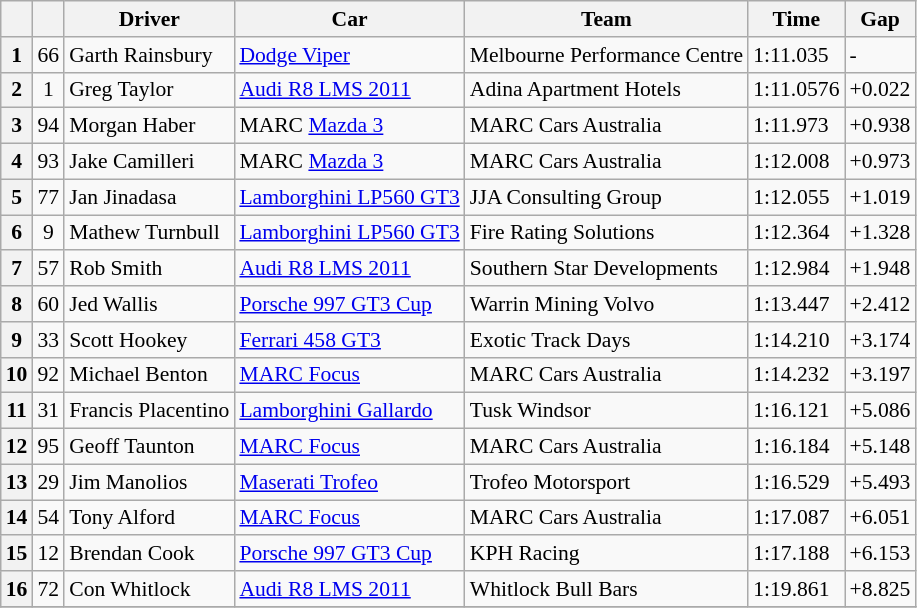<table class="wikitable" style="font-size: 90%">
<tr>
<th></th>
<th></th>
<th>Driver</th>
<th>Car</th>
<th>Team</th>
<th>Time</th>
<th>Gap</th>
</tr>
<tr>
<th>1</th>
<td align="center">66</td>
<td> Garth Rainsbury</td>
<td><a href='#'>Dodge Viper</a></td>
<td>Melbourne Performance Centre</td>
<td>1:11.035</td>
<td>-</td>
</tr>
<tr>
<th>2</th>
<td align="center">1</td>
<td> Greg Taylor</td>
<td><a href='#'>Audi R8 LMS 2011</a></td>
<td>Adina Apartment Hotels</td>
<td>1:11.0576</td>
<td>+0.022</td>
</tr>
<tr>
<th>3</th>
<td align="center">94</td>
<td> Morgan Haber</td>
<td>MARC <a href='#'>Mazda 3</a></td>
<td>MARC Cars Australia</td>
<td>1:11.973</td>
<td>+0.938</td>
</tr>
<tr>
<th>4</th>
<td align="center">93</td>
<td> Jake Camilleri</td>
<td>MARC <a href='#'>Mazda 3</a></td>
<td>MARC Cars Australia</td>
<td>1:12.008</td>
<td>+0.973</td>
</tr>
<tr>
<th>5</th>
<td align="center">77</td>
<td> Jan Jinadasa</td>
<td><a href='#'>Lamborghini LP560 GT3</a></td>
<td>JJA Consulting Group</td>
<td>1:12.055</td>
<td>+1.019</td>
</tr>
<tr>
<th>6</th>
<td align="center">9</td>
<td> Mathew Turnbull</td>
<td><a href='#'>Lamborghini LP560 GT3</a></td>
<td>Fire Rating Solutions</td>
<td>1:12.364</td>
<td>+1.328</td>
</tr>
<tr>
<th>7</th>
<td align="center">57</td>
<td> Rob Smith</td>
<td><a href='#'>Audi R8 LMS 2011</a></td>
<td>Southern Star Developments</td>
<td>1:12.984</td>
<td>+1.948</td>
</tr>
<tr>
<th>8</th>
<td align="center">60</td>
<td> Jed Wallis</td>
<td><a href='#'>Porsche 997 GT3 Cup</a></td>
<td>Warrin Mining Volvo</td>
<td>1:13.447</td>
<td>+2.412</td>
</tr>
<tr>
<th>9</th>
<td align="center">33</td>
<td> Scott Hookey</td>
<td><a href='#'>Ferrari 458 GT3</a></td>
<td>Exotic Track Days</td>
<td>1:14.210</td>
<td>+3.174</td>
</tr>
<tr>
<th>10</th>
<td align="center">92</td>
<td> Michael Benton</td>
<td><a href='#'>MARC Focus</a></td>
<td>MARC Cars Australia</td>
<td>1:14.232</td>
<td>+3.197</td>
</tr>
<tr>
<th>11</th>
<td align="center">31</td>
<td> Francis Placentino</td>
<td><a href='#'>Lamborghini Gallardo</a></td>
<td>Tusk Windsor</td>
<td>1:16.121</td>
<td>+5.086</td>
</tr>
<tr>
<th>12</th>
<td align="center">95</td>
<td> Geoff Taunton</td>
<td><a href='#'>MARC Focus</a></td>
<td>MARC Cars Australia</td>
<td>1:16.184</td>
<td>+5.148</td>
</tr>
<tr>
<th>13</th>
<td align="center">29</td>
<td> Jim Manolios</td>
<td><a href='#'>Maserati Trofeo</a></td>
<td>Trofeo Motorsport</td>
<td>1:16.529</td>
<td>+5.493</td>
</tr>
<tr>
<th>14</th>
<td align="center">54</td>
<td> Tony Alford</td>
<td><a href='#'>MARC Focus</a></td>
<td>MARC Cars Australia</td>
<td>1:17.087</td>
<td>+6.051</td>
</tr>
<tr>
<th>15</th>
<td align="center">12</td>
<td> Brendan Cook</td>
<td><a href='#'>Porsche 997 GT3 Cup</a></td>
<td>KPH Racing</td>
<td>1:17.188</td>
<td>+6.153</td>
</tr>
<tr>
<th>16</th>
<td align="center">72</td>
<td> Con Whitlock</td>
<td><a href='#'>Audi R8 LMS 2011</a></td>
<td>Whitlock Bull Bars</td>
<td>1:19.861</td>
<td>+8.825</td>
</tr>
<tr>
</tr>
</table>
